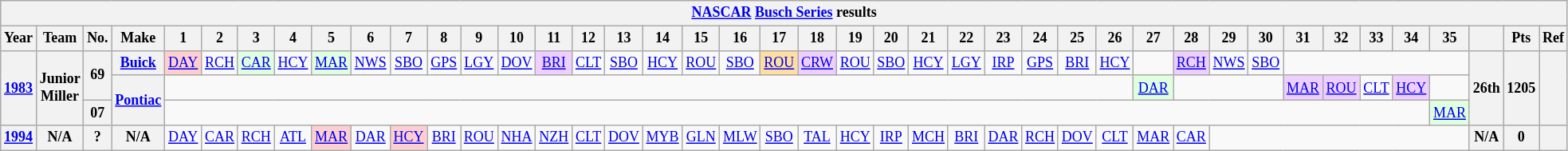<table class="wikitable" style="text-align:center; font-size:75%">
<tr>
<th colspan=42><a href='#'>NASCAR</a> <a href='#'>Busch Series</a> results</th>
</tr>
<tr>
<th>Year</th>
<th>Team</th>
<th>No.</th>
<th>Make</th>
<th>1</th>
<th>2</th>
<th>3</th>
<th>4</th>
<th>5</th>
<th>6</th>
<th>7</th>
<th>8</th>
<th>9</th>
<th>10</th>
<th>11</th>
<th>12</th>
<th>13</th>
<th>14</th>
<th>15</th>
<th>16</th>
<th>17</th>
<th>18</th>
<th>19</th>
<th>20</th>
<th>21</th>
<th>22</th>
<th>23</th>
<th>24</th>
<th>25</th>
<th>26</th>
<th>27</th>
<th>28</th>
<th>29</th>
<th>30</th>
<th>31</th>
<th>32</th>
<th>33</th>
<th>34</th>
<th>35</th>
<th></th>
<th>Pts</th>
<th>Ref</th>
</tr>
<tr>
<th rowspan=3><a href='#'>1983</a></th>
<th rowspan=3>Junior Miller</th>
<th rowspan=2>69</th>
<th><a href='#'>Buick</a></th>
<td style="background:#FFCFCF;"><a href='#'>DAY</a><br></td>
<td><a href='#'>RCH</a></td>
<td style="background:#DFFFDF;"><a href='#'>CAR</a><br></td>
<td><a href='#'>HCY</a></td>
<td style="background:#DFFFDF;"><a href='#'>MAR</a><br></td>
<td><a href='#'>NWS</a></td>
<td><a href='#'>SBO</a></td>
<td><a href='#'>GPS</a></td>
<td><a href='#'>LGY</a></td>
<td><a href='#'>DOV</a></td>
<td style="background:#EFCFFF;"><a href='#'>BRI</a><br></td>
<td><a href='#'>CLT</a></td>
<td><a href='#'>SBO</a></td>
<td><a href='#'>HCY</a></td>
<td><a href='#'>ROU</a></td>
<td><a href='#'>SBO</a></td>
<td style="background:#FFDF9F;"><a href='#'>ROU</a><br></td>
<td style="background:#EFCFFF;"><a href='#'>CRW</a><br></td>
<td><a href='#'>ROU</a></td>
<td><a href='#'>SBO</a></td>
<td><a href='#'>HCY</a></td>
<td><a href='#'>LGY</a></td>
<td><a href='#'>IRP</a></td>
<td><a href='#'>GPS</a></td>
<td><a href='#'>BRI</a></td>
<td><a href='#'>HCY</a></td>
<td></td>
<td style="background:#EFCFFF;"><a href='#'>RCH</a><br></td>
<td><a href='#'>NWS</a></td>
<td><a href='#'>SBO</a></td>
<td colspan=5></td>
<th rowspan=3>26th</th>
<th rowspan=3>1205</th>
<th rowspan=3></th>
</tr>
<tr>
<th rowspan=2><a href='#'>Pontiac</a></th>
<td colspan=26></td>
<td style="background:#DFFFDF;"><a href='#'>DAR</a><br></td>
<td colspan=3></td>
<td style="background:#EFCFFF;"><a href='#'>MAR</a><br></td>
<td style="background:#EFCFFF;"><a href='#'>ROU</a><br></td>
<td><a href='#'>CLT</a></td>
<td style="background:#EFCFFF;"><a href='#'>HCY</a><br></td>
<td></td>
</tr>
<tr>
<th>07</th>
<td colspan=34></td>
<td style="background:#DFFFDF;"><a href='#'>MAR</a><br></td>
</tr>
<tr>
<th><a href='#'>1994</a></th>
<th>N/A</th>
<th>?</th>
<th>N/A</th>
<td><a href='#'>DAY</a></td>
<td><a href='#'>CAR</a></td>
<td><a href='#'>RCH</a></td>
<td><a href='#'>ATL</a></td>
<td style="background:#FFCFCF;"><a href='#'>MAR</a><br></td>
<td><a href='#'>DAR</a></td>
<td style="background:#FFCFCF;"><a href='#'>HCY</a><br></td>
<td><a href='#'>BRI</a></td>
<td><a href='#'>ROU</a></td>
<td><a href='#'>NHA</a></td>
<td><a href='#'>NZH</a></td>
<td><a href='#'>CLT</a></td>
<td><a href='#'>DOV</a></td>
<td><a href='#'>MYB</a></td>
<td><a href='#'>GLN</a></td>
<td><a href='#'>MLW</a></td>
<td><a href='#'>SBO</a></td>
<td><a href='#'>TAL</a></td>
<td><a href='#'>HCY</a></td>
<td><a href='#'>IRP</a></td>
<td><a href='#'>MCH</a></td>
<td><a href='#'>BRI</a></td>
<td><a href='#'>DAR</a></td>
<td><a href='#'>RCH</a></td>
<td><a href='#'>DOV</a></td>
<td><a href='#'>CLT</a></td>
<td><a href='#'>MAR</a></td>
<td><a href='#'>CAR</a></td>
<td colspan=7></td>
<th>N/A</th>
<th>0</th>
<th></th>
</tr>
</table>
